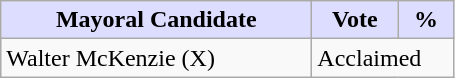<table class="wikitable">
<tr>
<th style="background:#ddf; width:200px;">Mayoral Candidate </th>
<th style="background:#ddf; width:50px;">Vote</th>
<th style="background:#ddf; width:30px;">%</th>
</tr>
<tr>
<td>Walter McKenzie (X)</td>
<td colspan="2">Acclaimed</td>
</tr>
</table>
